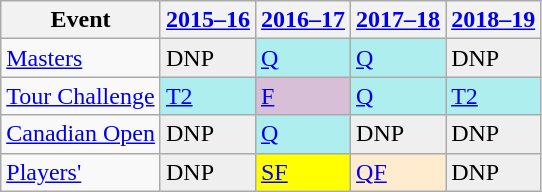<table class="wikitable" border="1">
<tr>
<th>Event</th>
<th><a href='#'>2015–16</a></th>
<th><a href='#'>2016–17</a></th>
<th><a href='#'>2017–18</a></th>
<th><a href='#'>2018–19</a></th>
</tr>
<tr>
<td><a href='#'>Masters</a></td>
<td style="background:#EFEFEF;">DNP</td>
<td style="background:#afeeee;"><a href='#'>Q</a></td>
<td style="background:#afeeee;"><a href='#'>Q</a></td>
<td style="background:#EFEFEF;">DNP</td>
</tr>
<tr>
<td><a href='#'>Tour Challenge</a></td>
<td style="background:#afeeee;"><a href='#'>T2</a></td>
<td style="background:thistle;"><a href='#'>F</a></td>
<td style="background:#afeeee;"><a href='#'>Q</a></td>
<td style="background:#afeeee;"><a href='#'>T2</a></td>
</tr>
<tr>
<td><a href='#'>Canadian Open</a></td>
<td style="background:#EFEFEF;">DNP</td>
<td style="background:#afeeee;"><a href='#'>Q</a></td>
<td style="background:#EFEFEF;">DNP</td>
<td style="background:#EFEFEF;">DNP</td>
</tr>
<tr>
<td><a href='#'>Players'</a></td>
<td style="background:#EFEFEF;">DNP</td>
<td style="background:yellow;"><a href='#'>SF</a></td>
<td style="background:#ffebcd;"><a href='#'>QF</a></td>
<td style="background:#EFEFEF;">DNP</td>
</tr>
</table>
